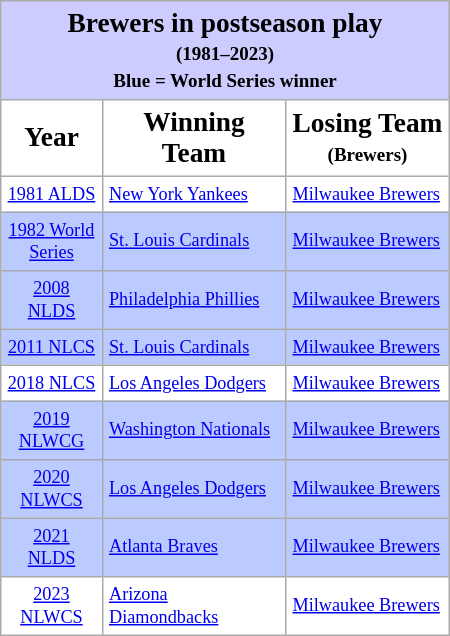<table border="1" cellpadding="4" cellspacing="0" style="float:right; width:300px; margin:0.5em 0 1em 1em; background:White; border:1px #aaa solid; border-collapse:collapse; font-size:95%;">
<tr>
<th colspan="3" style="background:#ccf; text-align:center;"><big>Brewers in postseason play</big><br> <small>(1981–2023) <br>Blue = World Series winner</small></th>
</tr>
<tr>
<th scope="col" width="100px"><big>Year</big></th>
<th scope="col" width="225px"><big>Winning Team</big> <br><small></small></th>
<th scope="col" width="225px"><big>Losing Team</big> <br><small>(Brewers)</small></th>
</tr>
<tr>
<td style="font-size:80%; text-align:center;"><a href='#'>1981 ALDS</a></td>
<td style="font-size: 80%;"><a href='#'>New York Yankees</a> <br></td>
<td style="font-size: 80%;"><a href='#'>Milwaukee Brewers</a> <br></td>
</tr>
<tr style="background:#bbcaff">
<td style="font-size:80%; text-align:center;"><a href='#'>1982 World Series</a></td>
<td style="font-size: 80%;"><a href='#'>St. Louis Cardinals</a> <br></td>
<td style="font-size: 80%;"><a href='#'>Milwaukee Brewers</a> <br></td>
</tr>
<tr style="background:#bbcaff">
<td style="font-size:80%; text-align:center;"><a href='#'>2008 NLDS</a></td>
<td style="font-size: 80%;"><a href='#'>Philadelphia Phillies</a> <br></td>
<td style="font-size: 80%;"><a href='#'>Milwaukee Brewers</a> <br></td>
</tr>
<tr style="background:#bbcaff">
<td style="font-size:80%; text-align:center;"><a href='#'>2011 NLCS</a></td>
<td style="font-size: 80%;"><a href='#'>St. Louis Cardinals</a> <br></td>
<td style="font-size: 80%;"><a href='#'>Milwaukee Brewers</a> <br></td>
</tr>
<tr>
<td style="font-size:80%; text-align:center;"><a href='#'>2018 NLCS</a></td>
<td style="font-size: 80%;"><a href='#'>Los Angeles Dodgers</a> <br></td>
<td style="font-size: 80%;"><a href='#'>Milwaukee Brewers</a> <br></td>
</tr>
<tr style="background:#bbcaff">
<td style="font-size:80%; text-align:center;"><a href='#'>2019 NLWCG</a></td>
<td style="font-size: 80%;"><a href='#'>Washington Nationals</a> <br></td>
<td style="font-size: 80%;"><a href='#'>Milwaukee Brewers</a> <br></td>
</tr>
<tr style="background:#bbcaff">
<td style="font-size:80%; text-align:center;"><a href='#'>2020 NLWCS</a></td>
<td style="font-size: 80%;"><a href='#'>Los Angeles Dodgers</a> <br></td>
<td style="font-size: 80%;"><a href='#'>Milwaukee Brewers</a> <br></td>
</tr>
<tr style="background:#bbcaff">
<td style="font-size:80%; text-align:center;"><a href='#'>2021 NLDS</a></td>
<td style="font-size: 80%;"><a href='#'>Atlanta Braves</a> <br></td>
<td style="font-size: 80%;"><a href='#'>Milwaukee Brewers</a> <br></td>
</tr>
<tr>
<td style="font-size:80%; text-align:center;"><a href='#'>2023 NLWCS</a></td>
<td style="font-size: 80%;"><a href='#'>Arizona Diamondbacks</a> <br></td>
<td style="font-size: 80%;"><a href='#'>Milwaukee Brewers</a> <br></td>
</tr>
</table>
